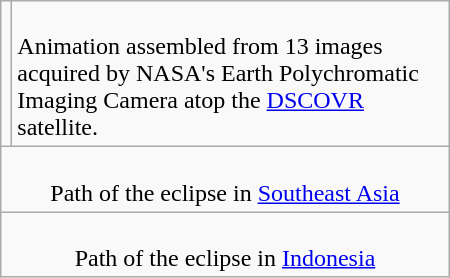<table class=wikitable width=300>
<tr>
<td></td>
<td><br>Animation assembled from 13 images acquired by NASA's Earth Polychromatic Imaging Camera atop the <a href='#'>DSCOVR</a> satellite.</td>
</tr>
<tr align=center>
<td colspan=2><br>Path of the eclipse in <a href='#'>Southeast Asia</a></td>
</tr>
<tr align=center>
<td colspan=2><br>Path of the eclipse in <a href='#'>Indonesia</a></td>
</tr>
</table>
